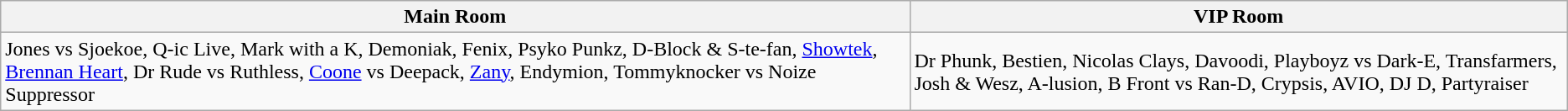<table class="wikitable">
<tr>
<th><strong>Main Room</strong></th>
<th><strong>VIP Room</strong></th>
</tr>
<tr>
<td>Jones vs Sjoekoe, Q-ic Live, Mark with a K, Demoniak, Fenix, Psyko Punkz, D-Block & S-te-fan, <a href='#'>Showtek</a>, <a href='#'>Brennan Heart</a>, Dr Rude vs Ruthless, <a href='#'>Coone</a> vs Deepack, <a href='#'>Zany</a>, Endymion, Tommyknocker vs Noize Suppressor</td>
<td>Dr Phunk, Bestien, Nicolas Clays, Davoodi, Playboyz vs Dark-E, Transfarmers, Josh & Wesz, A-lusion, B Front vs Ran-D, Crypsis, AVIO, DJ D, Partyraiser</td>
</tr>
</table>
